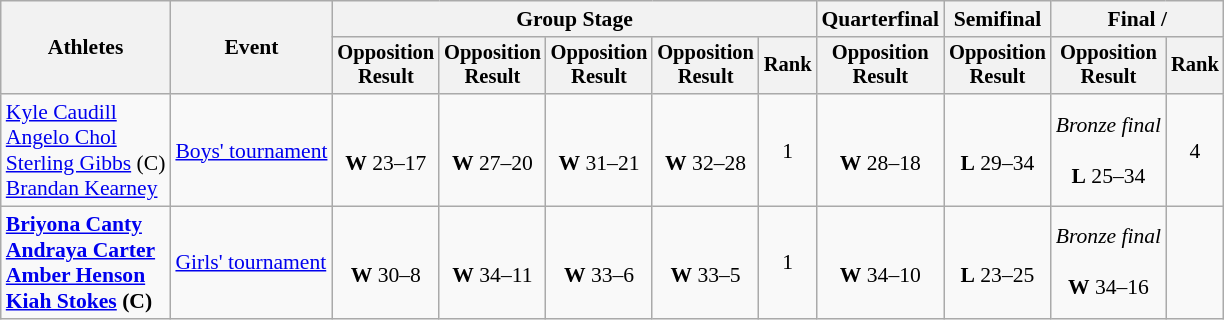<table class=wikitable style=text-align:center;font-size:90%>
<tr>
<th rowspan=2>Athletes</th>
<th rowspan=2>Event</th>
<th colspan=5>Group Stage</th>
<th>Quarterfinal</th>
<th>Semifinal</th>
<th colspan=2>Final / </th>
</tr>
<tr style=font-size:95%>
<th>Opposition<br>Result</th>
<th>Opposition<br>Result</th>
<th>Opposition<br>Result</th>
<th>Opposition<br>Result</th>
<th>Rank</th>
<th>Opposition<br>Result</th>
<th>Opposition<br>Result</th>
<th>Opposition<br>Result</th>
<th>Rank</th>
</tr>
<tr>
<td align=left><a href='#'>Kyle Caudill</a><br><a href='#'>Angelo Chol</a><br><a href='#'>Sterling Gibbs</a> (C)<br><a href='#'>Brandan Kearney</a></td>
<td align=left><a href='#'>Boys' tournament</a></td>
<td><br><strong>W</strong> 23–17</td>
<td><br><strong>W</strong> 27–20</td>
<td><br><strong>W</strong> 31–21</td>
<td><br><strong>W</strong> 32–28</td>
<td>1</td>
<td><br><strong>W</strong> 28–18</td>
<td><br><strong>L</strong> 29–34</td>
<td><em>Bronze final</em><br><br><strong>L</strong> 25–34</td>
<td>4</td>
</tr>
<tr>
<td align=left><strong><a href='#'>Briyona Canty</a><br><a href='#'>Andraya Carter</a><br><a href='#'>Amber Henson</a><br><a href='#'>Kiah Stokes</a> (C)</strong></td>
<td align=left><a href='#'>Girls' tournament</a></td>
<td><br><strong>W</strong> 30–8</td>
<td><br><strong>W</strong> 34–11</td>
<td><br><strong>W</strong> 33–6</td>
<td><br><strong>W</strong> 33–5</td>
<td>1</td>
<td><br><strong>W</strong> 34–10</td>
<td><br><strong>L</strong> 23–25</td>
<td><em>Bronze final</em><br><br><strong>W</strong> 34–16</td>
<td></td>
</tr>
</table>
